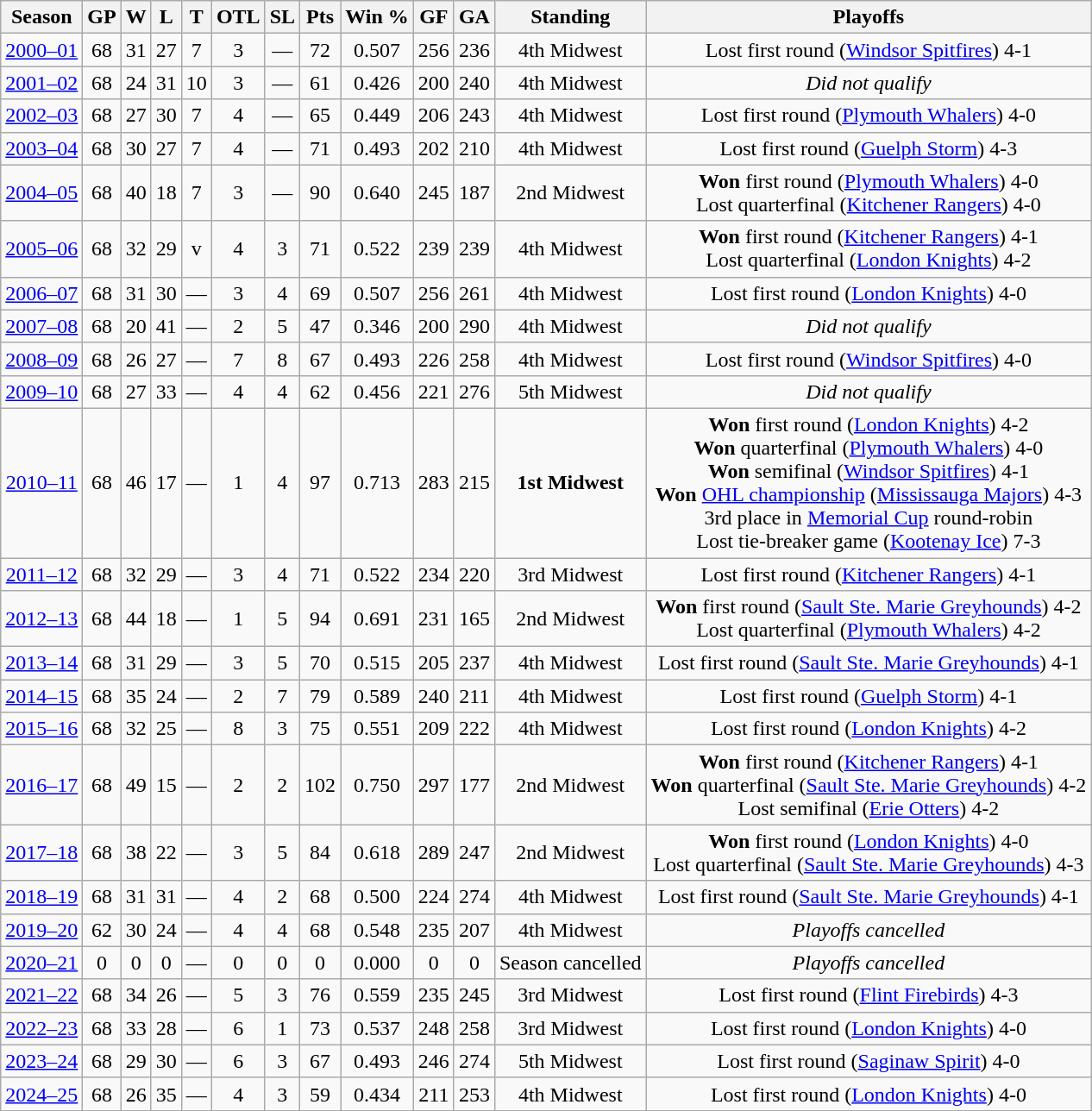<table class="wikitable">
<tr>
<th>Season</th>
<th>GP</th>
<th>W</th>
<th>L</th>
<th>T</th>
<th>OTL</th>
<th>SL</th>
<th>Pts</th>
<th>Win %</th>
<th>GF</th>
<th>GA</th>
<th>Standing</th>
<th>Playoffs</th>
</tr>
<tr align="center">
<td><a href='#'>2000–01</a></td>
<td>68</td>
<td>31</td>
<td>27</td>
<td>7</td>
<td>3</td>
<td>—</td>
<td>72</td>
<td>0.507</td>
<td>256</td>
<td>236</td>
<td>4th Midwest</td>
<td>Lost first round (<a href='#'>Windsor Spitfires</a>) 4-1</td>
</tr>
<tr align="center">
<td><a href='#'>2001–02</a></td>
<td>68</td>
<td>24</td>
<td>31</td>
<td>10</td>
<td>3</td>
<td>—</td>
<td>61</td>
<td>0.426</td>
<td>200</td>
<td>240</td>
<td>4th Midwest</td>
<td><em>Did not qualify</em></td>
</tr>
<tr align="center">
<td><a href='#'>2002–03</a></td>
<td>68</td>
<td>27</td>
<td>30</td>
<td>7</td>
<td>4</td>
<td>—</td>
<td>65</td>
<td>0.449</td>
<td>206</td>
<td>243</td>
<td>4th Midwest</td>
<td>Lost first round (<a href='#'>Plymouth Whalers</a>) 4-0</td>
</tr>
<tr align="center">
<td><a href='#'>2003–04</a></td>
<td>68</td>
<td>30</td>
<td>27</td>
<td>7</td>
<td>4</td>
<td>—</td>
<td>71</td>
<td>0.493</td>
<td>202</td>
<td>210</td>
<td>4th Midwest</td>
<td>Lost first round (<a href='#'>Guelph Storm</a>) 4-3</td>
</tr>
<tr align="center">
<td><a href='#'>2004–05</a></td>
<td>68</td>
<td>40</td>
<td>18</td>
<td>7</td>
<td>3</td>
<td>—</td>
<td>90</td>
<td>0.640</td>
<td>245</td>
<td>187</td>
<td>2nd Midwest</td>
<td><strong>Won</strong> first round (<a href='#'>Plymouth Whalers</a>) 4-0<br>Lost quarterfinal (<a href='#'>Kitchener Rangers</a>) 4-0</td>
</tr>
<tr align="center">
<td><a href='#'>2005–06</a></td>
<td>68</td>
<td>32</td>
<td>29</td>
<td>v</td>
<td>4</td>
<td>3</td>
<td>71</td>
<td>0.522</td>
<td>239</td>
<td>239</td>
<td>4th Midwest</td>
<td><strong>Won</strong> first round (<a href='#'>Kitchener Rangers</a>) 4-1<br>Lost quarterfinal (<a href='#'>London Knights</a>) 4-2</td>
</tr>
<tr align="center">
<td><a href='#'>2006–07</a></td>
<td>68</td>
<td>31</td>
<td>30</td>
<td>—</td>
<td>3</td>
<td>4</td>
<td>69</td>
<td>0.507</td>
<td>256</td>
<td>261</td>
<td>4th Midwest</td>
<td>Lost first round (<a href='#'>London Knights</a>) 4-0</td>
</tr>
<tr align="center">
<td><a href='#'>2007–08</a></td>
<td>68</td>
<td>20</td>
<td>41</td>
<td>—</td>
<td>2</td>
<td>5</td>
<td>47</td>
<td>0.346</td>
<td>200</td>
<td>290</td>
<td>4th Midwest</td>
<td><em>Did not qualify</em></td>
</tr>
<tr align="center">
<td><a href='#'>2008–09</a></td>
<td>68</td>
<td>26</td>
<td>27</td>
<td>—</td>
<td>7</td>
<td>8</td>
<td>67</td>
<td>0.493</td>
<td>226</td>
<td>258</td>
<td>4th Midwest</td>
<td>Lost first round (<a href='#'>Windsor Spitfires</a>) 4-0</td>
</tr>
<tr align="center">
<td><a href='#'>2009–10</a></td>
<td>68</td>
<td>27</td>
<td>33</td>
<td>—</td>
<td>4</td>
<td>4</td>
<td>62</td>
<td>0.456</td>
<td>221</td>
<td>276</td>
<td>5th Midwest</td>
<td><em>Did not qualify</em></td>
</tr>
<tr align="center">
<td><a href='#'>2010–11</a></td>
<td>68</td>
<td>46</td>
<td>17</td>
<td>—</td>
<td>1</td>
<td>4</td>
<td>97</td>
<td>0.713</td>
<td>283</td>
<td>215</td>
<td><strong>1st Midwest</strong></td>
<td><strong>Won</strong> first round (<a href='#'>London Knights</a>) 4-2<br><strong>Won</strong> quarterfinal (<a href='#'>Plymouth Whalers</a>) 4-0<br><strong>Won</strong> semifinal (<a href='#'>Windsor Spitfires</a>) 4-1<br><strong>Won</strong> <a href='#'>OHL championship</a> (<a href='#'>Mississauga Majors</a>) 4-3<br>3rd place in <a href='#'>Memorial Cup</a> round-robin<br>Lost tie-breaker game (<a href='#'>Kootenay Ice</a>) 7-3</td>
</tr>
<tr align="center">
<td><a href='#'>2011–12</a></td>
<td>68</td>
<td>32</td>
<td>29</td>
<td>—</td>
<td>3</td>
<td>4</td>
<td>71</td>
<td>0.522</td>
<td>234</td>
<td>220</td>
<td>3rd Midwest</td>
<td>Lost first round (<a href='#'>Kitchener Rangers</a>) 4-1</td>
</tr>
<tr align="center">
<td><a href='#'>2012–13</a></td>
<td>68</td>
<td>44</td>
<td>18</td>
<td>—</td>
<td>1</td>
<td>5</td>
<td>94</td>
<td>0.691</td>
<td>231</td>
<td>165</td>
<td>2nd Midwest</td>
<td><strong>Won</strong> first round (<a href='#'>Sault Ste. Marie Greyhounds</a>) 4-2<br>Lost quarterfinal (<a href='#'>Plymouth Whalers</a>) 4-2</td>
</tr>
<tr align="center">
<td><a href='#'>2013–14</a></td>
<td>68</td>
<td>31</td>
<td>29</td>
<td>—</td>
<td>3</td>
<td>5</td>
<td>70</td>
<td>0.515</td>
<td>205</td>
<td>237</td>
<td>4th Midwest</td>
<td>Lost first round (<a href='#'>Sault Ste. Marie Greyhounds</a>) 4-1</td>
</tr>
<tr align="center">
<td><a href='#'>2014–15</a></td>
<td>68</td>
<td>35</td>
<td>24</td>
<td>—</td>
<td>2</td>
<td>7</td>
<td>79</td>
<td>0.589</td>
<td>240</td>
<td>211</td>
<td>4th Midwest</td>
<td>Lost first round (<a href='#'>Guelph Storm</a>) 4-1</td>
</tr>
<tr align="center">
<td><a href='#'>2015–16</a></td>
<td>68</td>
<td>32</td>
<td>25</td>
<td>—</td>
<td>8</td>
<td>3</td>
<td>75</td>
<td>0.551</td>
<td>209</td>
<td>222</td>
<td>4th Midwest</td>
<td>Lost first round (<a href='#'>London Knights</a>) 4-2</td>
</tr>
<tr align="center">
<td><a href='#'>2016–17</a></td>
<td>68</td>
<td>49</td>
<td>15</td>
<td>—</td>
<td>2</td>
<td>2</td>
<td>102</td>
<td>0.750</td>
<td>297</td>
<td>177</td>
<td>2nd Midwest</td>
<td><strong>Won</strong> first round (<a href='#'>Kitchener Rangers</a>) 4-1<br><strong>Won</strong> quarterfinal (<a href='#'>Sault Ste. Marie Greyhounds</a>) 4-2<br>Lost semifinal (<a href='#'>Erie Otters</a>) 4-2</td>
</tr>
<tr align="center">
<td><a href='#'>2017–18</a></td>
<td>68</td>
<td>38</td>
<td>22</td>
<td>—</td>
<td>3</td>
<td>5</td>
<td>84</td>
<td>0.618</td>
<td>289</td>
<td>247</td>
<td>2nd Midwest</td>
<td><strong>Won</strong> first round (<a href='#'>London Knights</a>) 4-0<br>Lost quarterfinal (<a href='#'>Sault Ste. Marie Greyhounds</a>) 4-3</td>
</tr>
<tr align="center">
<td><a href='#'>2018–19</a></td>
<td>68</td>
<td>31</td>
<td>31</td>
<td>—</td>
<td>4</td>
<td>2</td>
<td>68</td>
<td>0.500</td>
<td>224</td>
<td>274</td>
<td>4th Midwest</td>
<td>Lost first round (<a href='#'>Sault Ste. Marie Greyhounds</a>) 4-1</td>
</tr>
<tr align="center">
<td><a href='#'>2019–20</a></td>
<td>62</td>
<td>30</td>
<td>24</td>
<td>—</td>
<td>4</td>
<td>4</td>
<td>68</td>
<td>0.548</td>
<td>235</td>
<td>207</td>
<td>4th Midwest</td>
<td><em>Playoffs cancelled</em></td>
</tr>
<tr align="center">
<td><a href='#'>2020–21</a></td>
<td>0</td>
<td>0</td>
<td>0</td>
<td>—</td>
<td>0</td>
<td>0</td>
<td>0</td>
<td>0.000</td>
<td>0</td>
<td>0</td>
<td>Season cancelled</td>
<td><em>Playoffs cancelled</em></td>
</tr>
<tr align="center">
<td><a href='#'>2021–22</a></td>
<td>68</td>
<td>34</td>
<td>26</td>
<td>—</td>
<td>5</td>
<td>3</td>
<td>76</td>
<td>0.559</td>
<td>235</td>
<td>245</td>
<td>3rd Midwest</td>
<td>Lost first round (<a href='#'>Flint Firebirds</a>) 4-3</td>
</tr>
<tr align="center">
<td><a href='#'>2022–23</a></td>
<td>68</td>
<td>33</td>
<td>28</td>
<td>—</td>
<td>6</td>
<td>1</td>
<td>73</td>
<td>0.537</td>
<td>248</td>
<td>258</td>
<td>3rd Midwest</td>
<td>Lost first round (<a href='#'>London Knights</a>) 4-0</td>
</tr>
<tr align="center">
<td><a href='#'>2023–24</a></td>
<td>68</td>
<td>29</td>
<td>30</td>
<td>—</td>
<td>6</td>
<td>3</td>
<td>67</td>
<td>0.493</td>
<td>246</td>
<td>274</td>
<td>5th Midwest</td>
<td>Lost first round (<a href='#'>Saginaw Spirit</a>) 4-0</td>
</tr>
<tr align="center">
<td><a href='#'>2024–25</a></td>
<td>68</td>
<td>26</td>
<td>35</td>
<td>—</td>
<td>4</td>
<td>3</td>
<td>59</td>
<td>0.434</td>
<td>211</td>
<td>253</td>
<td>4th Midwest</td>
<td>Lost first round (<a href='#'>London Knights</a>) 4-0</td>
</tr>
</table>
